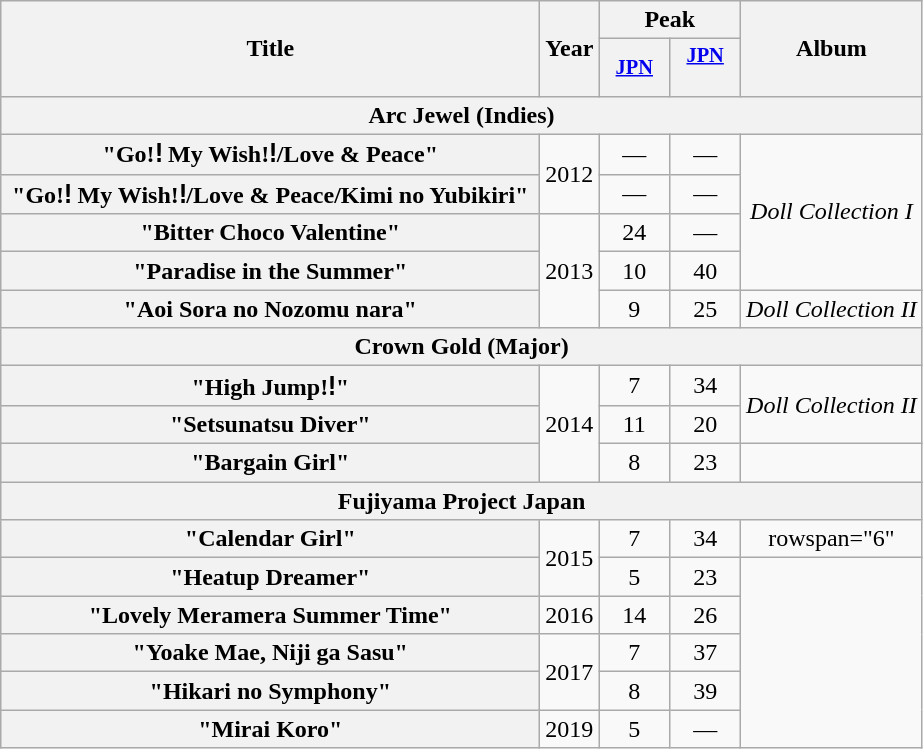<table class="wikitable plainrowheaders" style="text-align:center;">
<tr>
<th scope="colw" rowspan="2" style="width:22em;">Title</th>
<th scope="col" rowspan="2">Year</th>
<th scope="col" colspan="2">Peak</th>
<th scope="col" rowspan="2">Album</th>
</tr>
<tr>
<th scope="col" style="width:3em;font-size:85%;"><a href='#'>JPN</a><br></th>
<th scope="col" style="width:3em;font-size:85%;"><a href='#'>JPN</a><br><br></th>
</tr>
<tr>
<th colspan="5">Arc Jewel (Indies)</th>
</tr>
<tr>
<th scope="row">"Go!ǃ My Wish!ǃ/Love & Peace"</th>
<td rowspan="2">2012</td>
<td>—</td>
<td>—</td>
<td rowspan="4"><em>Doll Collection I</em></td>
</tr>
<tr>
<th scope="row">"Go!ǃ My Wish!ǃ/Love & Peace/Kimi no Yubikiri"</th>
<td>—</td>
<td>—</td>
</tr>
<tr>
<th scope="row">"Bitter Choco Valentine"</th>
<td rowspan="3">2013</td>
<td>24</td>
<td>—</td>
</tr>
<tr>
<th scope="row">"Paradise in the Summer"</th>
<td>10</td>
<td>40</td>
</tr>
<tr>
<th scope="row">"Aoi Sora no Nozomu nara"</th>
<td>9</td>
<td>25</td>
<td><em>Doll Collection II</em></td>
</tr>
<tr>
<th colspan="5">Crown Gold (Major)</th>
</tr>
<tr>
<th scope="row">"High Jump!ǃ"</th>
<td rowspan="3">2014</td>
<td>7</td>
<td>34</td>
<td rowspan="2"><em>Doll Collection II</em></td>
</tr>
<tr>
<th scope="row">"Setsunatsu Diver"</th>
<td>11</td>
<td>20</td>
</tr>
<tr>
<th scope="row">"Bargain Girl"</th>
<td>8</td>
<td>23</td>
<td></td>
</tr>
<tr>
<th colspan="5">Fujiyama Project Japan</th>
</tr>
<tr>
<th scope="row">"Calendar Girl"</th>
<td rowspan="2">2015</td>
<td>7</td>
<td>34</td>
<td>rowspan="6" </td>
</tr>
<tr>
<th scope="row">"Heatup Dreamer"</th>
<td>5</td>
<td>23</td>
</tr>
<tr>
<th scope="row">"Lovely Meramera Summer Time"</th>
<td>2016</td>
<td>14</td>
<td>26</td>
</tr>
<tr>
<th scope="row">"Yoake Mae, Niji ga Sasu"</th>
<td rowspan="2">2017</td>
<td>7</td>
<td>37</td>
</tr>
<tr>
<th scope="row">"Hikari no Symphony"</th>
<td>8</td>
<td>39</td>
</tr>
<tr>
<th scope="row">"Mirai Koro"</th>
<td>2019</td>
<td>5</td>
<td>—</td>
</tr>
</table>
